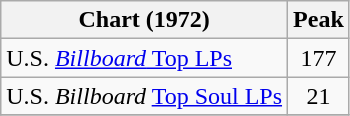<table class="wikitable">
<tr>
<th>Chart (1972)</th>
<th>Peak<br></th>
</tr>
<tr>
<td>U.S. <a href='#'><em>Billboard</em> Top LPs</a></td>
<td align="center">177</td>
</tr>
<tr>
<td>U.S. <em>Billboard</em> <a href='#'>Top Soul LPs</a></td>
<td align="center">21</td>
</tr>
<tr>
</tr>
</table>
